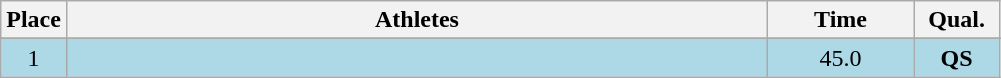<table class=wikitable style="text-align:center">
<tr>
<th width=20>Place</th>
<th width=460>Athletes</th>
<th width=90>Time</th>
<th width=50>Qual.</th>
</tr>
<tr>
</tr>
<tr bgcolor=lightblue>
<td>1</td>
<td align=left></td>
<td>45.0</td>
<td><strong>QS</strong></td>
</tr>
</table>
